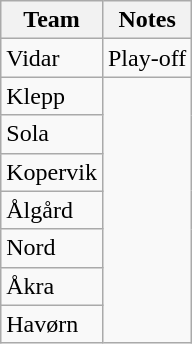<table class="wikitable">
<tr>
<th>Team</th>
<th>Notes</th>
</tr>
<tr>
<td>Vidar</td>
<td>Play-off</td>
</tr>
<tr>
<td>Klepp</td>
</tr>
<tr>
<td>Sola</td>
</tr>
<tr>
<td>Kopervik</td>
</tr>
<tr>
<td>Ålgård</td>
</tr>
<tr>
<td>Nord</td>
</tr>
<tr>
<td>Åkra</td>
</tr>
<tr>
<td>Havørn</td>
</tr>
</table>
